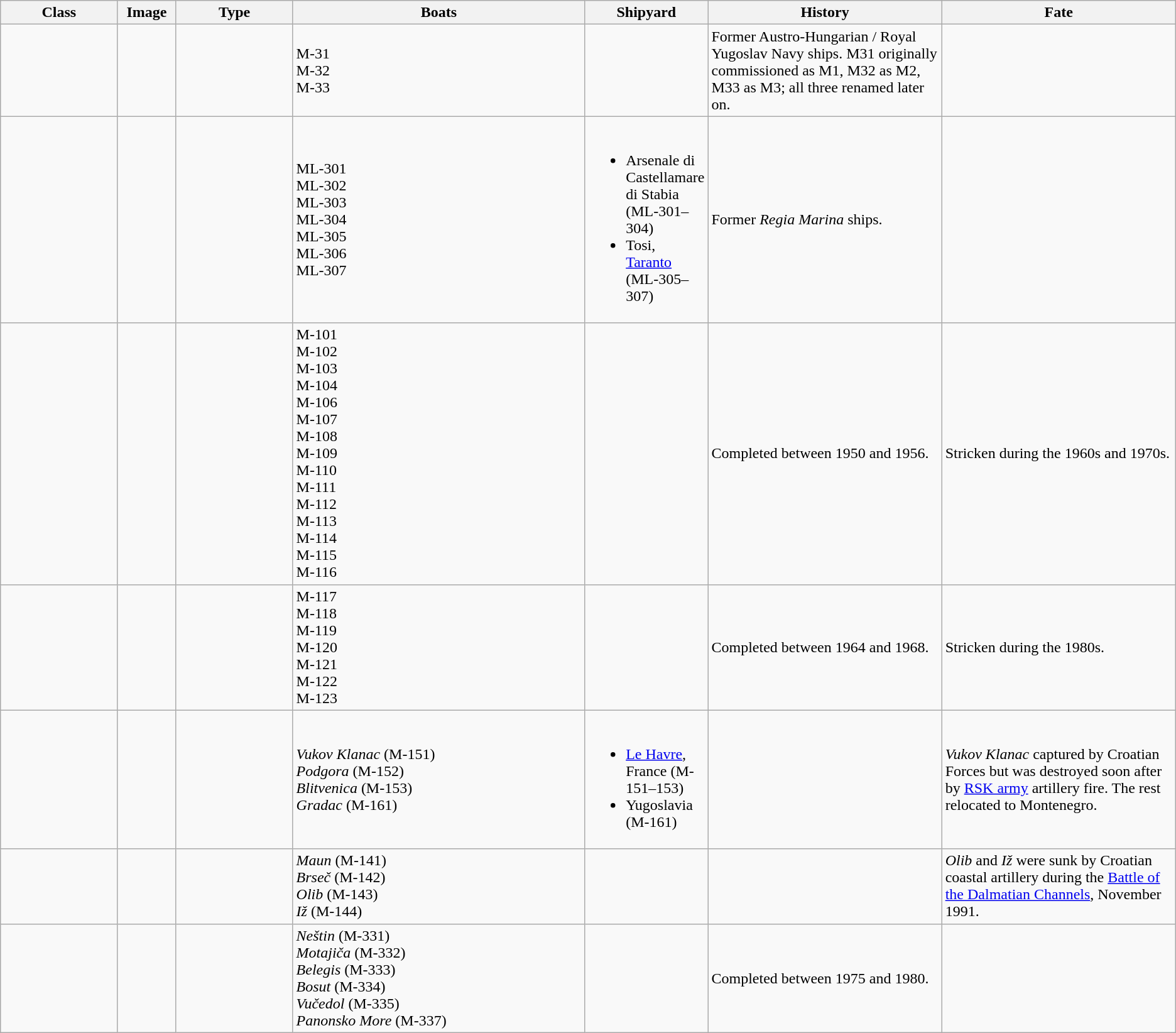<table class="wikitable">
<tr>
<th style="text-align:center;width:10%;">Class</th>
<th style="text-align:center;width:5%;">Image</th>
<th style="text-align:center; width:10%;">Type</th>
<th style="text-align:center; width:25%;">Boats</th>
<th style="text-align:center; width:10%;">Shipyard</th>
<th style="text-align:center; width:20%;">History</th>
<th style="text-align:center; width:25%;">Fate</th>
</tr>
<tr>
<td></td>
<td></td>
<td></td>
<td>M-31<br>M-32<br>M-33</td>
<td></td>
<td>Former Austro-Hungarian / Royal Yugoslav Navy ships. M31 originally commissioned as M1, M32 as M2, M33 as M3; all three renamed later on.</td>
<td></td>
</tr>
<tr>
<td></td>
<td></td>
<td></td>
<td>ML-301<br>ML-302<br>ML-303<br>ML-304<br>ML-305<br>ML-306<br>ML-307</td>
<td><br><ul><li>Arsenale di Castellamare di Stabia (ML-301–304)</li><li>Tosi, <a href='#'>Taranto</a> (ML-305–307)</li></ul></td>
<td>Former <em>Regia Marina</em> ships.</td>
<td></td>
</tr>
<tr>
<td></td>
<td></td>
<td></td>
<td>M-101<br>M-102<br>M-103<br>M-104<br>M-106<br>M-107<br>M-108<br>M-109<br>M-110<br>M-111<br>M-112<br>M-113<br>M-114<br>M-115<br>M-116</td>
<td></td>
<td>Completed between 1950 and 1956.</td>
<td>Stricken during the 1960s and 1970s.</td>
</tr>
<tr>
<td></td>
<td></td>
<td></td>
<td>M-117<br>M-118<br>M-119<br>M-120<br>M-121<br>M-122<br>M-123</td>
<td></td>
<td>Completed between 1964 and 1968.</td>
<td>Stricken during the 1980s.</td>
</tr>
<tr>
<td></td>
<td></td>
<td></td>
<td><em>Vukov Klanac</em> (M-151)<br><em>Podgora</em> (M-152)<br><em>Blitvenica</em> (M-153)<br><em>Gradac</em> (M-161)</td>
<td><br><ul><li><a href='#'>Le Havre</a>, France (M-151–153)</li><li>Yugoslavia (M-161)</li></ul></td>
<td></td>
<td><em>Vukov Klanac</em> captured by Croatian Forces but was destroyed soon after by <a href='#'>RSK army</a> artillery fire. The rest relocated to Montenegro.</td>
</tr>
<tr>
<td></td>
<td></td>
<td></td>
<td><em>Maun</em> (M-141)<br><em>Brseč</em> (M-142)<br><em>Olib</em> (M-143)<br><em>Iž</em> (M-144)</td>
<td></td>
<td></td>
<td><em>Olib</em> and <em>Iž</em> were sunk by Croatian coastal artillery during the <a href='#'>Battle of the Dalmatian Channels</a>, November 1991.</td>
</tr>
<tr>
<td></td>
<td></td>
<td></td>
<td><em>Neštin</em> (M-331)<br><em>Motajiča</em> (M-332)<br><em>Belegis</em> (M-333)<br><em>Bosut</em> (M-334)<br><em>Vučedol</em> (M-335)<br><em>Panonsko More</em> (M-337)</td>
<td></td>
<td>Completed between 1975 and 1980.</td>
<td></td>
</tr>
</table>
